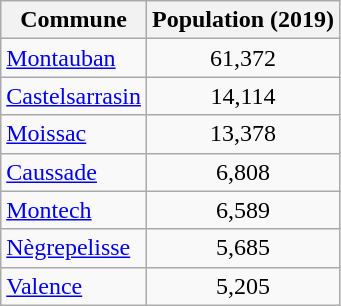<table class=wikitable>
<tr>
<th>Commune</th>
<th>Population (2019)</th>
</tr>
<tr>
<td><a href='#'>Montauban</a></td>
<td style="text-align: center;">61,372</td>
</tr>
<tr>
<td><a href='#'>Castelsarrasin</a></td>
<td style="text-align: center;">14,114</td>
</tr>
<tr>
<td><a href='#'>Moissac</a></td>
<td style="text-align: center;">13,378</td>
</tr>
<tr>
<td><a href='#'>Caussade</a></td>
<td style="text-align: center;">6,808</td>
</tr>
<tr>
<td><a href='#'>Montech</a></td>
<td style="text-align: center;">6,589</td>
</tr>
<tr>
<td><a href='#'>Nègrepelisse</a></td>
<td style="text-align: center;">5,685</td>
</tr>
<tr>
<td><a href='#'>Valence</a></td>
<td style="text-align: center;">5,205</td>
</tr>
</table>
